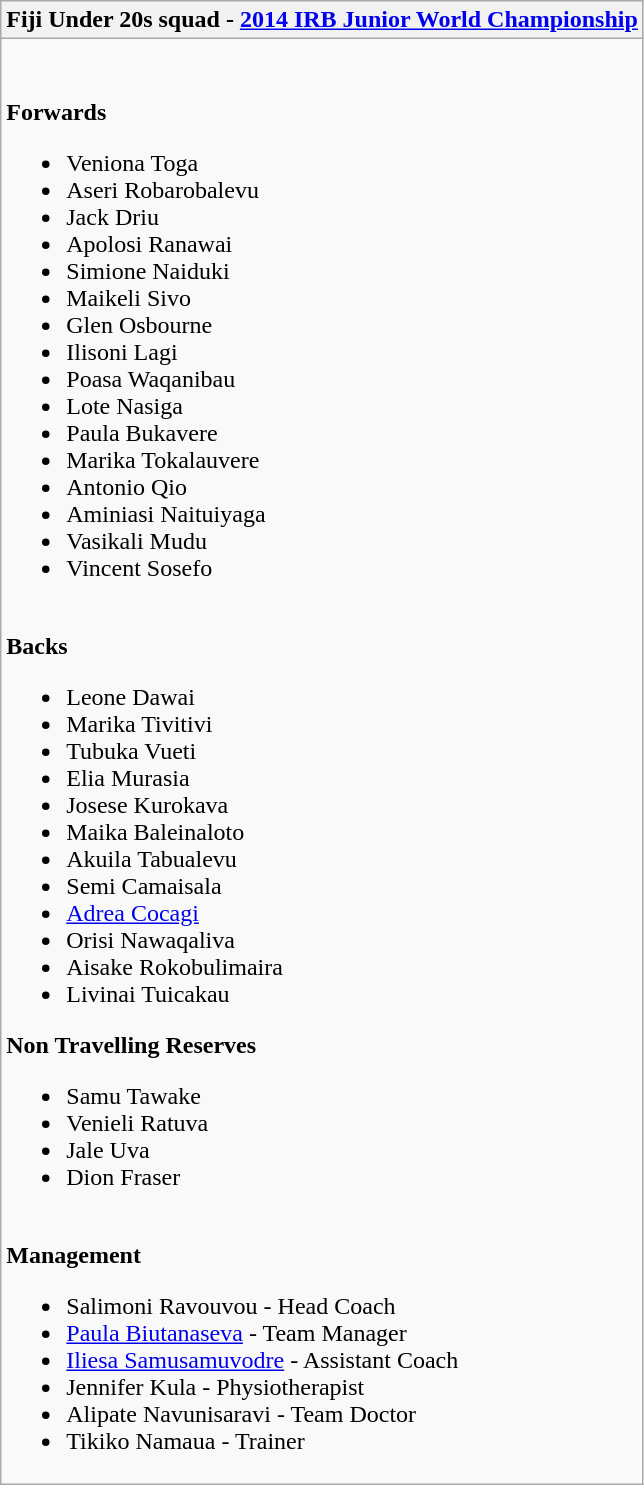<table class="wikitable collapsible collapsed">
<tr>
<th>Fiji Under 20s squad - <a href='#'>2014 IRB Junior World Championship</a></th>
</tr>
<tr>
<td><br>
<br><strong>Forwards</strong><ul><li>Veniona Toga</li><li>Aseri Robarobalevu</li><li>Jack Driu</li><li>Apolosi Ranawai</li><li>Simione Naiduki</li><li>Maikeli Sivo</li><li>Glen Osbourne</li><li>Ilisoni Lagi</li><li>Poasa Waqanibau</li><li>Lote Nasiga</li><li>Paula Bukavere</li><li>Marika Tokalauvere</li><li>Antonio Qio</li><li>Aminiasi Naituiyaga</li><li>Vasikali Mudu</li><li>Vincent Sosefo</li></ul><br><strong>Backs</strong><ul><li>Leone Dawai</li><li>Marika Tivitivi</li><li>Tubuka Vueti</li><li>Elia Murasia</li><li>Josese Kurokava</li><li>Maika Baleinaloto</li><li>Akuila Tabualevu</li><li>Semi Camaisala</li><li><a href='#'>Adrea Cocagi</a></li><li>Orisi Nawaqaliva</li><li>Aisake Rokobulimaira</li><li>Livinai Tuicakau</li></ul><strong>Non Travelling Reserves</strong><ul><li>Samu Tawake</li><li>Venieli Ratuva</li><li>Jale Uva</li><li>Dion Fraser</li></ul><br><strong>Management</strong><ul><li>Salimoni Ravouvou - Head Coach</li><li><a href='#'>Paula Biutanaseva</a> - Team Manager</li><li><a href='#'>Iliesa Samusamuvodre</a> - Assistant Coach</li><li>Jennifer Kula - Physiotherapist</li><li>Alipate Navunisaravi - Team Doctor</li><li>Tikiko Namaua - Trainer</li></ul></td>
</tr>
</table>
